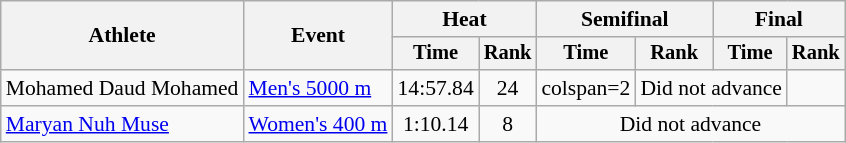<table class=wikitable style="font-size:90%">
<tr>
<th rowspan="2">Athlete</th>
<th rowspan="2">Event</th>
<th colspan="2">Heat</th>
<th colspan="2">Semifinal</th>
<th colspan="2">Final</th>
</tr>
<tr style="font-size:95%">
<th>Time</th>
<th>Rank</th>
<th>Time</th>
<th>Rank</th>
<th>Time</th>
<th>Rank</th>
</tr>
<tr align=center>
<td align=left>Mohamed Daud Mohamed</td>
<td align=left><a href='#'>Men's 5000 m</a></td>
<td>14:57.84</td>
<td>24</td>
<td>colspan=2 </td>
<td colspan=2>Did not advance</td>
</tr>
<tr align=center>
<td align=left><a href='#'>Maryan Nuh Muse</a></td>
<td align=left><a href='#'>Women's 400 m</a></td>
<td>1:10.14</td>
<td>8</td>
<td colspan=4>Did not advance</td>
</tr>
</table>
